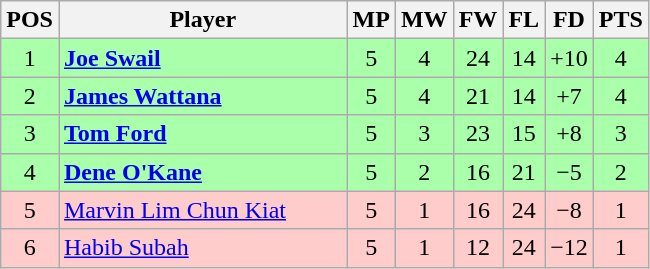<table class="wikitable" style="text-align: center;">
<tr>
<th width=20>POS</th>
<th width=185>Player</th>
<th width=20>MP</th>
<th width=20>MW</th>
<th width=20>FW</th>
<th width=20>FL</th>
<th width=20>FD</th>
<th width=20>PTS</th>
</tr>
<tr style="background:#aaffaa;">
<td>1</td>
<td style="text-align:left;"> <strong><a href='#'>Joe Swail</a></strong></td>
<td>5</td>
<td>4</td>
<td>24</td>
<td>14</td>
<td>+10</td>
<td>4</td>
</tr>
<tr style="background:#aaffaa;">
<td>2</td>
<td style="text-align:left;"> <strong><a href='#'>James Wattana</a></strong></td>
<td>5</td>
<td>4</td>
<td>21</td>
<td>14</td>
<td>+7</td>
<td>4</td>
</tr>
<tr style="background:#aaffaa;">
<td>3</td>
<td style="text-align:left;"> <strong><a href='#'>Tom Ford</a></strong></td>
<td>5</td>
<td>3</td>
<td>23</td>
<td>15</td>
<td>+8</td>
<td>3</td>
</tr>
<tr style="background:#aaffaa;">
<td>4</td>
<td style="text-align:left;"> <strong><a href='#'>Dene O'Kane</a></strong></td>
<td>5</td>
<td>2</td>
<td>16</td>
<td>21</td>
<td>−5</td>
<td>2</td>
</tr>
<tr style="background:#fcc;">
<td>5</td>
<td style="text-align:left;"> <a href='#'>Marvin Lim Chun Kiat</a></td>
<td>5</td>
<td>1</td>
<td>16</td>
<td>24</td>
<td>−8</td>
<td>1</td>
</tr>
<tr style="background:#fcc;">
<td>6</td>
<td style="text-align:left;"> <a href='#'>Habib Subah</a></td>
<td>5</td>
<td>1</td>
<td>12</td>
<td>24</td>
<td>−12</td>
<td>1</td>
</tr>
</table>
